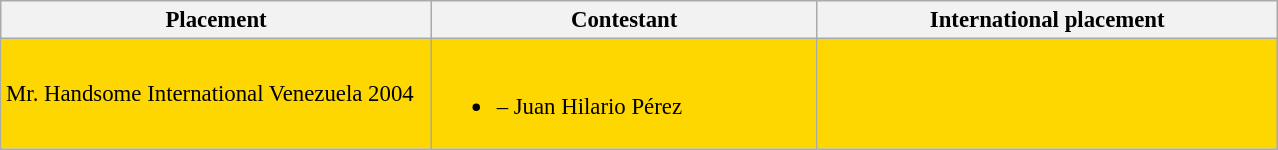<table class="wikitable sortable" style="font-size: 95%;">
<tr>
<th width="280">Placement</th>
<th width="250">Contestant</th>
<th width="300">International placement</th>
</tr>
<tr style="background:gold;">
<td>Mr. Handsome International Venezuela 2004</td>
<td><br><ul><li> – Juan Hilario Pérez</li></ul></td>
<td></td>
</tr>
</table>
